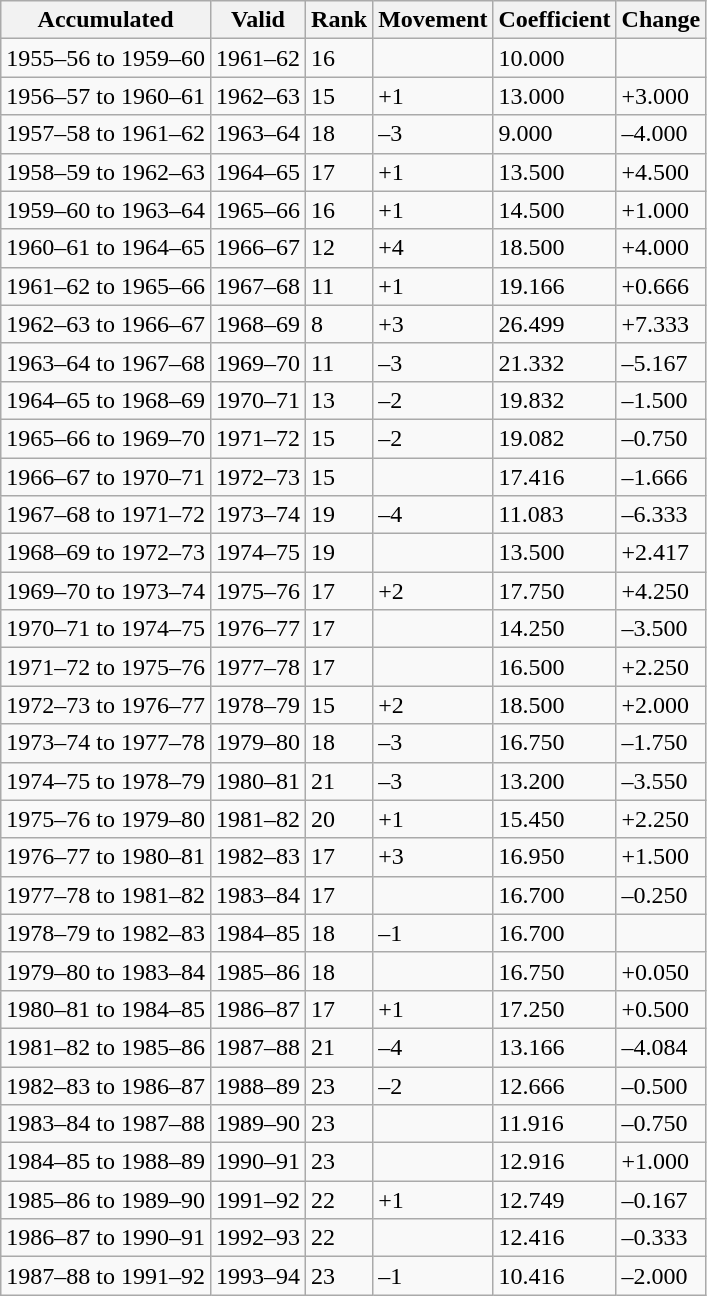<table class="wikitable sortable" style="font-size:95% style="text-align:center">
<tr>
<th>Accumulated</th>
<th>Valid</th>
<th>Rank</th>
<th>Movement</th>
<th>Coefficient</th>
<th>Change</th>
</tr>
<tr>
<td>1955–56 to 1959–60</td>
<td>1961–62</td>
<td>16</td>
<td></td>
<td>10.000</td>
<td></td>
</tr>
<tr>
<td>1956–57 to 1960–61</td>
<td>1962–63</td>
<td>15</td>
<td> +1</td>
<td>13.000</td>
<td> +3.000</td>
</tr>
<tr>
<td>1957–58 to 1961–62</td>
<td>1963–64</td>
<td>18</td>
<td> –3</td>
<td>9.000</td>
<td> –4.000</td>
</tr>
<tr>
<td>1958–59 to 1962–63</td>
<td>1964–65</td>
<td>17</td>
<td> +1</td>
<td>13.500</td>
<td> +4.500</td>
</tr>
<tr>
<td>1959–60 to 1963–64</td>
<td>1965–66</td>
<td>16</td>
<td> +1</td>
<td>14.500</td>
<td> +1.000</td>
</tr>
<tr>
<td>1960–61 to 1964–65</td>
<td>1966–67</td>
<td>12</td>
<td> +4</td>
<td>18.500</td>
<td> +4.000</td>
</tr>
<tr>
<td>1961–62 to 1965–66</td>
<td>1967–68</td>
<td>11</td>
<td> +1</td>
<td>19.166</td>
<td> +0.666</td>
</tr>
<tr>
<td>1962–63 to 1966–67</td>
<td>1968–69</td>
<td>8</td>
<td> +3</td>
<td>26.499</td>
<td> +7.333</td>
</tr>
<tr>
<td>1963–64 to 1967–68</td>
<td>1969–70</td>
<td>11</td>
<td> –3</td>
<td>21.332</td>
<td> –5.167</td>
</tr>
<tr>
<td>1964–65 to 1968–69</td>
<td>1970–71</td>
<td>13</td>
<td> –2</td>
<td>19.832</td>
<td> –1.500</td>
</tr>
<tr>
<td>1965–66 to 1969–70</td>
<td>1971–72</td>
<td>15</td>
<td> –2</td>
<td>19.082</td>
<td> –0.750</td>
</tr>
<tr>
<td>1966–67 to 1970–71</td>
<td>1972–73</td>
<td>15</td>
<td></td>
<td>17.416</td>
<td> –1.666</td>
</tr>
<tr>
<td>1967–68 to 1971–72</td>
<td>1973–74</td>
<td>19</td>
<td> –4</td>
<td>11.083</td>
<td> –6.333</td>
</tr>
<tr>
<td>1968–69 to 1972–73</td>
<td>1974–75</td>
<td>19</td>
<td></td>
<td>13.500</td>
<td> +2.417</td>
</tr>
<tr>
<td>1969–70 to 1973–74</td>
<td>1975–76</td>
<td>17</td>
<td> +2</td>
<td>17.750</td>
<td> +4.250</td>
</tr>
<tr>
<td>1970–71 to 1974–75</td>
<td>1976–77</td>
<td>17</td>
<td></td>
<td>14.250</td>
<td> –3.500</td>
</tr>
<tr>
<td>1971–72 to 1975–76</td>
<td>1977–78</td>
<td>17</td>
<td></td>
<td>16.500</td>
<td> +2.250</td>
</tr>
<tr>
<td>1972–73 to 1976–77</td>
<td>1978–79</td>
<td>15</td>
<td> +2</td>
<td>18.500</td>
<td> +2.000</td>
</tr>
<tr>
<td>1973–74 to 1977–78</td>
<td>1979–80</td>
<td>18</td>
<td> –3</td>
<td>16.750</td>
<td> –1.750</td>
</tr>
<tr>
<td>1974–75 to 1978–79</td>
<td>1980–81</td>
<td>21</td>
<td> –3</td>
<td>13.200</td>
<td> –3.550</td>
</tr>
<tr>
<td>1975–76 to 1979–80</td>
<td>1981–82</td>
<td>20</td>
<td> +1</td>
<td>15.450</td>
<td> +2.250</td>
</tr>
<tr>
<td>1976–77 to 1980–81</td>
<td>1982–83</td>
<td>17</td>
<td> +3</td>
<td>16.950</td>
<td> +1.500</td>
</tr>
<tr>
<td>1977–78 to 1981–82</td>
<td>1983–84</td>
<td>17</td>
<td></td>
<td>16.700</td>
<td> –0.250</td>
</tr>
<tr>
<td>1978–79 to 1982–83</td>
<td>1984–85</td>
<td>18</td>
<td> –1</td>
<td>16.700</td>
<td></td>
</tr>
<tr>
<td>1979–80 to 1983–84</td>
<td>1985–86</td>
<td>18</td>
<td></td>
<td>16.750</td>
<td> +0.050</td>
</tr>
<tr>
<td>1980–81 to 1984–85</td>
<td>1986–87</td>
<td>17</td>
<td> +1</td>
<td>17.250</td>
<td> +0.500</td>
</tr>
<tr>
<td>1981–82 to 1985–86</td>
<td>1987–88</td>
<td>21</td>
<td> –4</td>
<td>13.166</td>
<td> –4.084</td>
</tr>
<tr>
<td>1982–83 to 1986–87</td>
<td>1988–89</td>
<td>23</td>
<td> –2</td>
<td>12.666</td>
<td> –0.500</td>
</tr>
<tr>
<td>1983–84 to 1987–88</td>
<td>1989–90</td>
<td>23</td>
<td></td>
<td>11.916</td>
<td> –0.750</td>
</tr>
<tr>
<td>1984–85 to 1988–89</td>
<td>1990–91</td>
<td>23</td>
<td></td>
<td>12.916</td>
<td> +1.000</td>
</tr>
<tr>
<td>1985–86 to 1989–90</td>
<td>1991–92</td>
<td>22</td>
<td> +1</td>
<td>12.749</td>
<td> –0.167</td>
</tr>
<tr>
<td>1986–87 to 1990–91</td>
<td>1992–93</td>
<td>22</td>
<td></td>
<td>12.416</td>
<td> –0.333</td>
</tr>
<tr>
<td>1987–88 to 1991–92</td>
<td>1993–94</td>
<td>23</td>
<td> –1</td>
<td>10.416</td>
<td> –2.000</td>
</tr>
</table>
